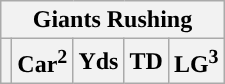<table class="wikitable">
<tr>
<th colspan="5">Giants Rushing</th>
</tr>
<tr>
<th></th>
<th>Car<sup>2</sup></th>
<th>Yds</th>
<th>TD</th>
<th>LG<sup>3</sup></th>
</tr>
</table>
